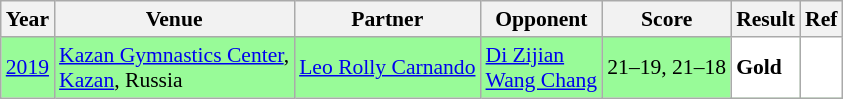<table class="sortable wikitable" style="font-size: 90%">
<tr>
<th>Year</th>
<th>Venue</th>
<th>Partner</th>
<th>Opponent</th>
<th>Score</th>
<th>Result</th>
<th>Ref</th>
</tr>
<tr style="background:#98FB98">
<td align="center"><a href='#'>2019</a></td>
<td align="left"><a href='#'>Kazan Gymnastics Center</a>,<br><a href='#'>Kazan</a>, Russia</td>
<td align="left"> <a href='#'>Leo Rolly Carnando</a></td>
<td align="left"> <a href='#'>Di Zijian</a><br> <a href='#'>Wang Chang</a></td>
<td align="left">21–19, 21–18</td>
<td style="text-align:left; background:white"> <strong>Gold</strong></td>
<td style="text-align:center; background:white"></td>
</tr>
</table>
